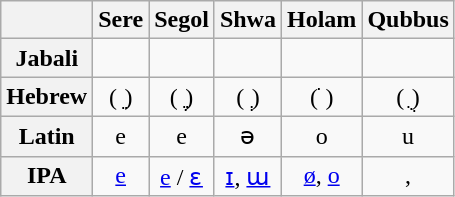<table class="wikitable" style="text-align: center;white-space: nowrap;">
<tr>
<th></th>
<th>Sere</th>
<th>Segol</th>
<th>Shwa</th>
<th>Holam</th>
<th>Qubbus</th>
</tr>
<tr>
<th>Jabali</th>
<td></td>
<td></td>
<td></td>
<td></td>
<td></td>
</tr>
<tr>
<th>Hebrew</th>
<td>( ֵ)</td>
<td>( ֶ)</td>
<td>( ְ)</td>
<td>( ֹ)</td>
<td>( ֻ)</td>
</tr>
<tr>
<th>Latin</th>
<td>e</td>
<td>e</td>
<td>ə</td>
<td>o</td>
<td>u</td>
</tr>
<tr>
<th>IPA</th>
<td><a href='#'>e</a></td>
<td><a href='#'>e</a> / <a href='#'>ɛ</a></td>
<td><a href='#'>ɪ</a>, <a href='#'>ɯ</a></td>
<td><a href='#'>ø</a>, <a href='#'>o</a></td>
<td>, </td>
</tr>
</table>
